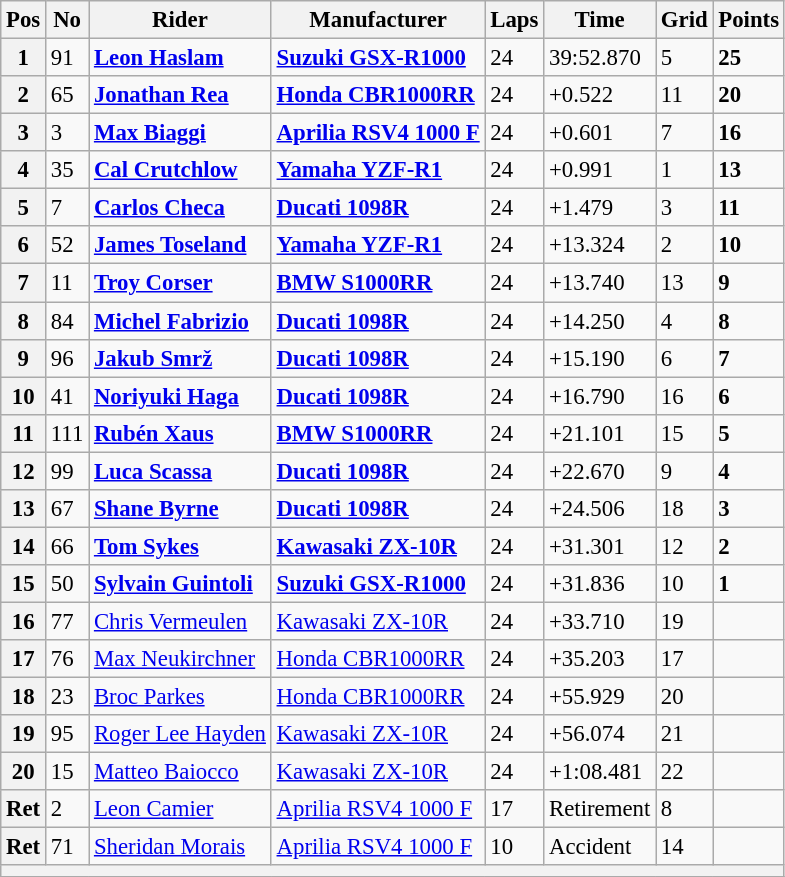<table class="wikitable" style="font-size: 95%;">
<tr>
<th>Pos</th>
<th>No</th>
<th>Rider</th>
<th>Manufacturer</th>
<th>Laps</th>
<th>Time</th>
<th>Grid</th>
<th>Points</th>
</tr>
<tr>
<th>1</th>
<td>91</td>
<td> <strong><a href='#'>Leon Haslam</a></strong></td>
<td><strong><a href='#'>Suzuki GSX-R1000</a></strong></td>
<td>24</td>
<td>39:52.870</td>
<td>5</td>
<td><strong>25</strong></td>
</tr>
<tr>
<th>2</th>
<td>65</td>
<td> <strong><a href='#'>Jonathan Rea</a></strong></td>
<td><strong><a href='#'>Honda CBR1000RR</a></strong></td>
<td>24</td>
<td>+0.522</td>
<td>11</td>
<td><strong>20</strong></td>
</tr>
<tr>
<th>3</th>
<td>3</td>
<td> <strong><a href='#'>Max Biaggi</a></strong></td>
<td><strong><a href='#'>Aprilia RSV4 1000 F</a></strong></td>
<td>24</td>
<td>+0.601</td>
<td>7</td>
<td><strong>16</strong></td>
</tr>
<tr>
<th>4</th>
<td>35</td>
<td> <strong><a href='#'>Cal Crutchlow</a></strong></td>
<td><strong><a href='#'>Yamaha YZF-R1</a></strong></td>
<td>24</td>
<td>+0.991</td>
<td>1</td>
<td><strong>13</strong></td>
</tr>
<tr>
<th>5</th>
<td>7</td>
<td> <strong><a href='#'>Carlos Checa</a></strong></td>
<td><strong><a href='#'>Ducati 1098R</a></strong></td>
<td>24</td>
<td>+1.479</td>
<td>3</td>
<td><strong>11</strong></td>
</tr>
<tr>
<th>6</th>
<td>52</td>
<td> <strong><a href='#'>James Toseland</a></strong></td>
<td><strong><a href='#'>Yamaha YZF-R1</a></strong></td>
<td>24</td>
<td>+13.324</td>
<td>2</td>
<td><strong>10</strong></td>
</tr>
<tr>
<th>7</th>
<td>11</td>
<td> <strong><a href='#'>Troy Corser</a></strong></td>
<td><strong><a href='#'>BMW S1000RR</a></strong></td>
<td>24</td>
<td>+13.740</td>
<td>13</td>
<td><strong>9</strong></td>
</tr>
<tr>
<th>8</th>
<td>84</td>
<td> <strong><a href='#'>Michel Fabrizio</a></strong></td>
<td><strong><a href='#'>Ducati 1098R</a></strong></td>
<td>24</td>
<td>+14.250</td>
<td>4</td>
<td><strong>8</strong></td>
</tr>
<tr>
<th>9</th>
<td>96</td>
<td> <strong><a href='#'>Jakub Smrž</a></strong></td>
<td><strong><a href='#'>Ducati 1098R</a></strong></td>
<td>24</td>
<td>+15.190</td>
<td>6</td>
<td><strong>7</strong></td>
</tr>
<tr>
<th>10</th>
<td>41</td>
<td> <strong><a href='#'>Noriyuki Haga</a></strong></td>
<td><strong><a href='#'>Ducati 1098R</a></strong></td>
<td>24</td>
<td>+16.790</td>
<td>16</td>
<td><strong>6</strong></td>
</tr>
<tr>
<th>11</th>
<td>111</td>
<td> <strong><a href='#'>Rubén Xaus</a></strong></td>
<td><strong><a href='#'>BMW S1000RR</a></strong></td>
<td>24</td>
<td>+21.101</td>
<td>15</td>
<td><strong>5</strong></td>
</tr>
<tr>
<th>12</th>
<td>99</td>
<td> <strong><a href='#'>Luca Scassa</a></strong></td>
<td><strong><a href='#'>Ducati 1098R</a></strong></td>
<td>24</td>
<td>+22.670</td>
<td>9</td>
<td><strong>4</strong></td>
</tr>
<tr>
<th>13</th>
<td>67</td>
<td> <strong><a href='#'>Shane Byrne</a></strong></td>
<td><strong><a href='#'>Ducati 1098R</a></strong></td>
<td>24</td>
<td>+24.506</td>
<td>18</td>
<td><strong>3</strong></td>
</tr>
<tr>
<th>14</th>
<td>66</td>
<td> <strong><a href='#'>Tom Sykes</a></strong></td>
<td><strong><a href='#'>Kawasaki ZX-10R</a></strong></td>
<td>24</td>
<td>+31.301</td>
<td>12</td>
<td><strong>2</strong></td>
</tr>
<tr>
<th>15</th>
<td>50</td>
<td> <strong><a href='#'>Sylvain Guintoli</a></strong></td>
<td><strong><a href='#'>Suzuki GSX-R1000</a></strong></td>
<td>24</td>
<td>+31.836</td>
<td>10</td>
<td><strong>1</strong></td>
</tr>
<tr>
<th>16</th>
<td>77</td>
<td> <a href='#'>Chris Vermeulen</a></td>
<td><a href='#'>Kawasaki ZX-10R</a></td>
<td>24</td>
<td>+33.710</td>
<td>19</td>
<td></td>
</tr>
<tr>
<th>17</th>
<td>76</td>
<td> <a href='#'>Max Neukirchner</a></td>
<td><a href='#'>Honda CBR1000RR</a></td>
<td>24</td>
<td>+35.203</td>
<td>17</td>
<td></td>
</tr>
<tr>
<th>18</th>
<td>23</td>
<td> <a href='#'>Broc Parkes</a></td>
<td><a href='#'>Honda CBR1000RR</a></td>
<td>24</td>
<td>+55.929</td>
<td>20</td>
<td></td>
</tr>
<tr>
<th>19</th>
<td>95</td>
<td> <a href='#'>Roger Lee Hayden</a></td>
<td><a href='#'>Kawasaki ZX-10R</a></td>
<td>24</td>
<td>+56.074</td>
<td>21</td>
<td></td>
</tr>
<tr>
<th>20</th>
<td>15</td>
<td> <a href='#'>Matteo Baiocco</a></td>
<td><a href='#'>Kawasaki ZX-10R</a></td>
<td>24</td>
<td>+1:08.481</td>
<td>22</td>
<td></td>
</tr>
<tr>
<th>Ret</th>
<td>2</td>
<td> <a href='#'>Leon Camier</a></td>
<td><a href='#'>Aprilia RSV4 1000 F</a></td>
<td>17</td>
<td>Retirement</td>
<td>8</td>
<td></td>
</tr>
<tr>
<th>Ret</th>
<td>71</td>
<td> <a href='#'>Sheridan Morais</a></td>
<td><a href='#'>Aprilia RSV4 1000 F</a></td>
<td>10</td>
<td>Accident</td>
<td>14</td>
<td></td>
</tr>
<tr>
<th colspan=8></th>
</tr>
<tr>
</tr>
</table>
